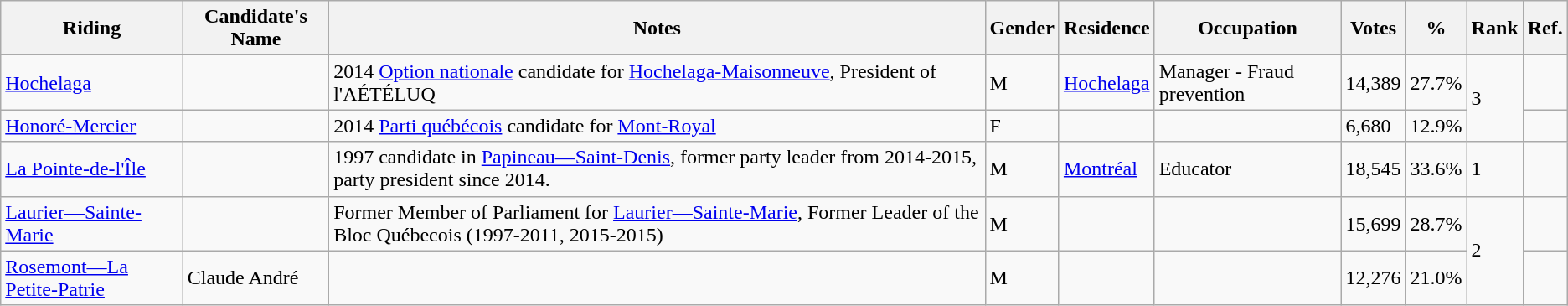<table class="wikitable sortable">
<tr>
<th>Riding</th>
<th>Candidate's Name</th>
<th>Notes</th>
<th>Gender</th>
<th>Residence</th>
<th>Occupation</th>
<th>Votes</th>
<th>%</th>
<th>Rank</th>
<th>Ref.</th>
</tr>
<tr>
<td><a href='#'>Hochelaga</a></td>
<td></td>
<td>2014 <a href='#'>Option nationale</a> candidate for <a href='#'>Hochelaga-Maisonneuve</a>, President of l'AÉTÉLUQ</td>
<td>M</td>
<td><a href='#'>Hochelaga</a></td>
<td>Manager - Fraud prevention</td>
<td>14,389</td>
<td>27.7%</td>
<td rowspan="2">3</td>
<td></td>
</tr>
<tr>
<td><a href='#'>Honoré-Mercier</a></td>
<td></td>
<td>2014 <a href='#'>Parti québécois</a> candidate for <a href='#'>Mont-Royal</a></td>
<td>F</td>
<td></td>
<td></td>
<td>6,680</td>
<td>12.9%</td>
<td></td>
</tr>
<tr>
<td><a href='#'>La Pointe-de-l'Île</a></td>
<td></td>
<td>1997 candidate in <a href='#'>Papineau—Saint-Denis</a>, former party leader from 2014-2015, party president since 2014.</td>
<td>M</td>
<td><a href='#'>Montréal</a></td>
<td>Educator</td>
<td>18,545</td>
<td>33.6%</td>
<td>1</td>
<td></td>
</tr>
<tr>
<td><a href='#'>Laurier—Sainte-Marie</a></td>
<td></td>
<td>Former Member of Parliament for <a href='#'>Laurier—Sainte-Marie</a>, Former Leader of the Bloc Québecois (1997-2011, 2015-2015)</td>
<td>M</td>
<td></td>
<td></td>
<td>15,699</td>
<td>28.7%</td>
<td rowspan="2">2</td>
<td></td>
</tr>
<tr>
<td><a href='#'>Rosemont—La Petite-Patrie</a></td>
<td>Claude André</td>
<td></td>
<td>M</td>
<td></td>
<td></td>
<td>12,276</td>
<td>21.0%</td>
<td></td>
</tr>
</table>
